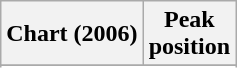<table class="wikitable sortable">
<tr>
<th>Chart (2006)</th>
<th>Peak<br>position</th>
</tr>
<tr>
</tr>
<tr>
</tr>
</table>
